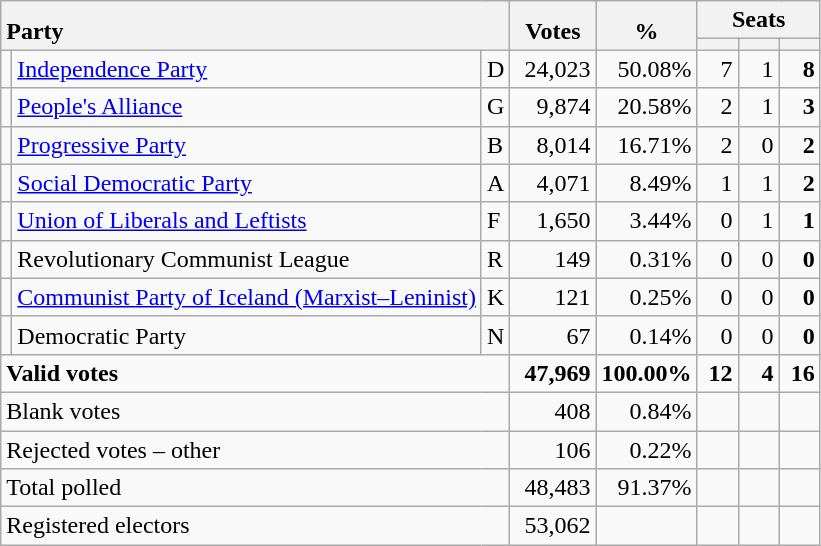<table class="wikitable" border="1" style="text-align:right;">
<tr>
<th style="text-align:left;" valign=bottom rowspan=2 colspan=3>Party</th>
<th align=center valign=bottom rowspan=2 width="50">Votes</th>
<th align=center valign=bottom rowspan=2 width="50">%</th>
<th colspan=3>Seats</th>
</tr>
<tr>
<th align=center valign=bottom width="20"><small></small></th>
<th align=center valign=bottom width="20"><small><a href='#'></a></small></th>
<th align=center valign=bottom width="20"><small></small></th>
</tr>
<tr>
<td></td>
<td align=left><a href='#'>Independence Party</a></td>
<td align=left>D</td>
<td>24,023</td>
<td>50.08%</td>
<td>7</td>
<td>1</td>
<td><strong>8</strong></td>
</tr>
<tr>
<td></td>
<td align=left><a href='#'>People's Alliance</a></td>
<td align=left>G</td>
<td>9,874</td>
<td>20.58%</td>
<td>2</td>
<td>1</td>
<td><strong>3</strong></td>
</tr>
<tr>
<td></td>
<td align=left><a href='#'>Progressive Party</a></td>
<td align=left>B</td>
<td>8,014</td>
<td>16.71%</td>
<td>2</td>
<td>0</td>
<td><strong>2</strong></td>
</tr>
<tr>
<td></td>
<td align=left><a href='#'>Social Democratic Party</a></td>
<td align=left>A</td>
<td>4,071</td>
<td>8.49%</td>
<td>1</td>
<td>1</td>
<td><strong>2</strong></td>
</tr>
<tr>
<td></td>
<td align=left><a href='#'>Union of Liberals and Leftists</a></td>
<td align=left>F</td>
<td>1,650</td>
<td>3.44%</td>
<td>0</td>
<td>1</td>
<td><strong>1</strong></td>
</tr>
<tr>
<td></td>
<td align=left>Revolutionary Communist League</td>
<td align=left>R</td>
<td>149</td>
<td>0.31%</td>
<td>0</td>
<td>0</td>
<td><strong>0</strong></td>
</tr>
<tr>
<td></td>
<td align=left><a href='#'>Communist Party of Iceland (Marxist–Leninist)</a></td>
<td align=left>K</td>
<td>121</td>
<td>0.25%</td>
<td>0</td>
<td>0</td>
<td><strong>0</strong></td>
</tr>
<tr>
<td></td>
<td align=left>Democratic Party</td>
<td align=left>N</td>
<td>67</td>
<td>0.14%</td>
<td>0</td>
<td>0</td>
<td><strong>0</strong></td>
</tr>
<tr style="font-weight:bold">
<td align=left colspan=3>Valid votes</td>
<td>47,969</td>
<td>100.00%</td>
<td>12</td>
<td>4</td>
<td>16</td>
</tr>
<tr>
<td align=left colspan=3>Blank votes</td>
<td>408</td>
<td>0.84%</td>
<td></td>
<td></td>
<td></td>
</tr>
<tr>
<td align=left colspan=3>Rejected votes – other</td>
<td>106</td>
<td>0.22%</td>
<td></td>
<td></td>
<td></td>
</tr>
<tr>
<td align=left colspan=3>Total polled</td>
<td>48,483</td>
<td>91.37%</td>
<td></td>
<td></td>
<td></td>
</tr>
<tr>
<td align=left colspan=3>Registered electors</td>
<td>53,062</td>
<td></td>
<td></td>
<td></td>
<td></td>
</tr>
</table>
